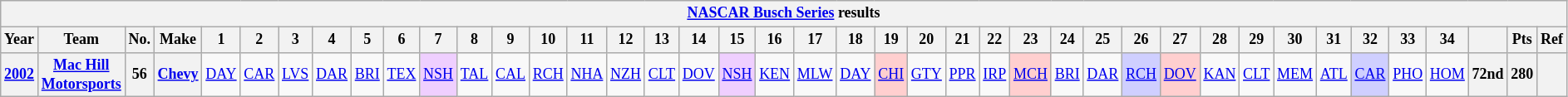<table class="wikitable" style="text-align:center; font-size:75%">
<tr>
<th colspan=42><a href='#'>NASCAR Busch Series</a> results</th>
</tr>
<tr>
<th>Year</th>
<th>Team</th>
<th>No.</th>
<th>Make</th>
<th>1</th>
<th>2</th>
<th>3</th>
<th>4</th>
<th>5</th>
<th>6</th>
<th>7</th>
<th>8</th>
<th>9</th>
<th>10</th>
<th>11</th>
<th>12</th>
<th>13</th>
<th>14</th>
<th>15</th>
<th>16</th>
<th>17</th>
<th>18</th>
<th>19</th>
<th>20</th>
<th>21</th>
<th>22</th>
<th>23</th>
<th>24</th>
<th>25</th>
<th>26</th>
<th>27</th>
<th>28</th>
<th>29</th>
<th>30</th>
<th>31</th>
<th>32</th>
<th>33</th>
<th>34</th>
<th></th>
<th>Pts</th>
<th>Ref</th>
</tr>
<tr>
<th><a href='#'>2002</a></th>
<th><a href='#'>Mac Hill Motorsports</a></th>
<th>56</th>
<th><a href='#'>Chevy</a></th>
<td><a href='#'>DAY</a></td>
<td><a href='#'>CAR</a></td>
<td><a href='#'>LVS</a></td>
<td><a href='#'>DAR</a></td>
<td><a href='#'>BRI</a></td>
<td><a href='#'>TEX</a></td>
<td style="background:#EFCFFF;"><a href='#'>NSH</a><br></td>
<td><a href='#'>TAL</a></td>
<td><a href='#'>CAL</a></td>
<td><a href='#'>RCH</a></td>
<td><a href='#'>NHA</a></td>
<td><a href='#'>NZH</a></td>
<td><a href='#'>CLT</a></td>
<td><a href='#'>DOV</a></td>
<td style="background:#EFCFFF;"><a href='#'>NSH</a><br></td>
<td><a href='#'>KEN</a></td>
<td><a href='#'>MLW</a></td>
<td><a href='#'>DAY</a></td>
<td style="background:#FFCFCF;"><a href='#'>CHI</a><br></td>
<td><a href='#'>GTY</a></td>
<td><a href='#'>PPR</a></td>
<td><a href='#'>IRP</a></td>
<td style="background:#FFCFCF;"><a href='#'>MCH</a><br></td>
<td><a href='#'>BRI</a></td>
<td><a href='#'>DAR</a></td>
<td style="background:#CFCFFF;"><a href='#'>RCH</a><br></td>
<td style="background:#FFCFCF;"><a href='#'>DOV</a><br></td>
<td><a href='#'>KAN</a></td>
<td><a href='#'>CLT</a></td>
<td><a href='#'>MEM</a></td>
<td><a href='#'>ATL</a></td>
<td style="background:#CFCFFF;"><a href='#'>CAR</a><br></td>
<td><a href='#'>PHO</a></td>
<td><a href='#'>HOM</a></td>
<th>72nd</th>
<th>280</th>
<th></th>
</tr>
</table>
